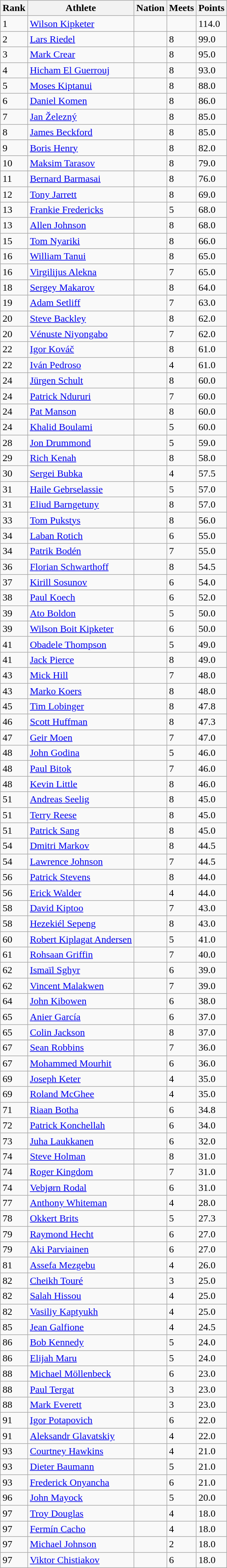<table class=wikitable>
<tr>
<th>Rank</th>
<th>Athlete</th>
<th>Nation</th>
<th>Meets</th>
<th>Points</th>
</tr>
<tr>
<td>1</td>
<td><a href='#'>Wilson Kipketer</a></td>
<td></td>
<td></td>
<td>114.0</td>
</tr>
<tr>
<td>2</td>
<td><a href='#'>Lars Riedel</a></td>
<td></td>
<td>8</td>
<td>99.0</td>
</tr>
<tr>
<td>3</td>
<td><a href='#'>Mark Crear</a></td>
<td></td>
<td>8</td>
<td>95.0</td>
</tr>
<tr>
<td>4</td>
<td><a href='#'>Hicham El Guerrouj</a></td>
<td></td>
<td>8</td>
<td>93.0</td>
</tr>
<tr>
<td>5</td>
<td><a href='#'>Moses Kiptanui</a></td>
<td></td>
<td>8</td>
<td>88.0</td>
</tr>
<tr>
<td>6</td>
<td><a href='#'>Daniel Komen</a></td>
<td></td>
<td>8</td>
<td>86.0</td>
</tr>
<tr>
<td>7</td>
<td><a href='#'>Jan Železný</a></td>
<td></td>
<td>8</td>
<td>85.0</td>
</tr>
<tr>
<td>8</td>
<td><a href='#'>James Beckford</a></td>
<td></td>
<td>8</td>
<td>85.0</td>
</tr>
<tr>
<td>9</td>
<td><a href='#'>Boris Henry</a></td>
<td></td>
<td>8</td>
<td>82.0</td>
</tr>
<tr>
<td>10</td>
<td><a href='#'>Maksim Tarasov</a></td>
<td></td>
<td>8</td>
<td>79.0</td>
</tr>
<tr>
<td>11</td>
<td><a href='#'>Bernard Barmasai</a></td>
<td></td>
<td>8</td>
<td>76.0</td>
</tr>
<tr>
<td>12</td>
<td><a href='#'>Tony Jarrett</a></td>
<td></td>
<td>8</td>
<td>69.0</td>
</tr>
<tr>
<td>13</td>
<td><a href='#'>Frankie Fredericks</a></td>
<td></td>
<td>5</td>
<td>68.0</td>
</tr>
<tr>
<td>13</td>
<td><a href='#'>Allen Johnson</a></td>
<td></td>
<td>8</td>
<td>68.0</td>
</tr>
<tr>
<td>15</td>
<td><a href='#'>Tom Nyariki</a></td>
<td></td>
<td>8</td>
<td>66.0</td>
</tr>
<tr>
<td>16</td>
<td><a href='#'>William Tanui</a></td>
<td></td>
<td>8</td>
<td>65.0</td>
</tr>
<tr>
<td>16</td>
<td><a href='#'>Virgilijus Alekna</a></td>
<td></td>
<td>7</td>
<td>65.0</td>
</tr>
<tr>
<td>18</td>
<td><a href='#'>Sergey Makarov</a></td>
<td></td>
<td>8</td>
<td>64.0</td>
</tr>
<tr>
<td>19</td>
<td><a href='#'>Adam Setliff</a></td>
<td></td>
<td>7</td>
<td>63.0</td>
</tr>
<tr>
<td>20</td>
<td><a href='#'>Steve Backley</a></td>
<td></td>
<td>8</td>
<td>62.0</td>
</tr>
<tr>
<td>20</td>
<td><a href='#'>Vénuste Niyongabo</a></td>
<td></td>
<td>7</td>
<td>62.0</td>
</tr>
<tr>
<td>22</td>
<td><a href='#'>Igor Kováč</a></td>
<td></td>
<td>8</td>
<td>61.0</td>
</tr>
<tr>
<td>22</td>
<td><a href='#'>Iván Pedroso</a></td>
<td></td>
<td>4</td>
<td>61.0</td>
</tr>
<tr>
<td>24</td>
<td><a href='#'>Jürgen Schult</a></td>
<td></td>
<td>8</td>
<td>60.0</td>
</tr>
<tr>
<td>24</td>
<td><a href='#'>Patrick Ndururi</a></td>
<td></td>
<td>7</td>
<td>60.0</td>
</tr>
<tr>
<td>24</td>
<td><a href='#'>Pat Manson</a></td>
<td></td>
<td>8</td>
<td>60.0</td>
</tr>
<tr>
<td>24</td>
<td><a href='#'>Khalid Boulami</a></td>
<td></td>
<td>5</td>
<td>60.0</td>
</tr>
<tr>
<td>28</td>
<td><a href='#'>Jon Drummond</a></td>
<td></td>
<td>5</td>
<td>59.0</td>
</tr>
<tr>
<td>29</td>
<td><a href='#'>Rich Kenah</a></td>
<td></td>
<td>8</td>
<td>58.0</td>
</tr>
<tr>
<td>30</td>
<td><a href='#'>Sergei Bubka</a></td>
<td></td>
<td>4</td>
<td>57.5</td>
</tr>
<tr>
<td>31</td>
<td><a href='#'>Haile Gebrselassie</a></td>
<td></td>
<td>5</td>
<td>57.0</td>
</tr>
<tr>
<td>31</td>
<td><a href='#'>Eliud Barngetuny</a></td>
<td></td>
<td>8</td>
<td>57.0</td>
</tr>
<tr>
<td>33</td>
<td><a href='#'>Tom Pukstys</a></td>
<td></td>
<td>8</td>
<td>56.0</td>
</tr>
<tr>
<td>34</td>
<td><a href='#'>Laban Rotich</a></td>
<td></td>
<td>6</td>
<td>55.0</td>
</tr>
<tr>
<td>34</td>
<td><a href='#'>Patrik Bodén</a></td>
<td></td>
<td>7</td>
<td>55.0</td>
</tr>
<tr>
<td>36</td>
<td><a href='#'>Florian Schwarthoff</a></td>
<td></td>
<td>8</td>
<td>54.5</td>
</tr>
<tr>
<td>37</td>
<td><a href='#'>Kirill Sosunov</a></td>
<td></td>
<td>6</td>
<td>54.0</td>
</tr>
<tr>
<td>38</td>
<td><a href='#'>Paul Koech</a></td>
<td></td>
<td>6</td>
<td>52.0</td>
</tr>
<tr>
<td>39</td>
<td><a href='#'>Ato Boldon</a></td>
<td></td>
<td>5</td>
<td>50.0</td>
</tr>
<tr>
<td>39</td>
<td><a href='#'>Wilson Boit Kipketer</a></td>
<td></td>
<td>6</td>
<td>50.0</td>
</tr>
<tr>
<td>41</td>
<td><a href='#'>Obadele Thompson</a></td>
<td></td>
<td>5</td>
<td>49.0</td>
</tr>
<tr>
<td>41</td>
<td><a href='#'>Jack Pierce</a></td>
<td></td>
<td>8</td>
<td>49.0</td>
</tr>
<tr>
<td>43</td>
<td><a href='#'>Mick Hill</a></td>
<td></td>
<td>7</td>
<td>48.0</td>
</tr>
<tr>
<td>43</td>
<td><a href='#'>Marko Koers</a></td>
<td></td>
<td>8</td>
<td>48.0</td>
</tr>
<tr>
<td>45</td>
<td><a href='#'>Tim Lobinger</a></td>
<td></td>
<td>8</td>
<td>47.8</td>
</tr>
<tr>
<td>46</td>
<td><a href='#'>Scott Huffman</a></td>
<td></td>
<td>8</td>
<td>47.3</td>
</tr>
<tr>
<td>47</td>
<td><a href='#'>Geir Moen</a></td>
<td></td>
<td>7</td>
<td>47.0</td>
</tr>
<tr>
<td>48</td>
<td><a href='#'>John Godina</a></td>
<td></td>
<td>5</td>
<td>46.0</td>
</tr>
<tr>
<td>48</td>
<td><a href='#'>Paul Bitok</a></td>
<td></td>
<td>7</td>
<td>46.0</td>
</tr>
<tr>
<td>48</td>
<td><a href='#'>Kevin Little</a></td>
<td></td>
<td>8</td>
<td>46.0</td>
</tr>
<tr>
<td>51</td>
<td><a href='#'>Andreas Seelig</a></td>
<td></td>
<td>8</td>
<td>45.0</td>
</tr>
<tr>
<td>51</td>
<td><a href='#'>Terry Reese</a></td>
<td></td>
<td>8</td>
<td>45.0</td>
</tr>
<tr>
<td>51</td>
<td><a href='#'>Patrick Sang</a></td>
<td></td>
<td>8</td>
<td>45.0</td>
</tr>
<tr>
<td>54</td>
<td><a href='#'>Dmitri Markov</a></td>
<td></td>
<td>8</td>
<td>44.5</td>
</tr>
<tr>
<td>54</td>
<td><a href='#'>Lawrence Johnson</a></td>
<td></td>
<td>7</td>
<td>44.5</td>
</tr>
<tr>
<td>56</td>
<td><a href='#'>Patrick Stevens</a></td>
<td></td>
<td>8</td>
<td>44.0</td>
</tr>
<tr>
<td>56</td>
<td><a href='#'>Erick Walder</a></td>
<td></td>
<td>4</td>
<td>44.0</td>
</tr>
<tr>
<td>58</td>
<td><a href='#'>David Kiptoo</a></td>
<td></td>
<td>7</td>
<td>43.0</td>
</tr>
<tr>
<td>58</td>
<td><a href='#'>Hezekiél Sepeng</a></td>
<td></td>
<td>8</td>
<td>43.0</td>
</tr>
<tr>
<td>60</td>
<td><a href='#'>Robert Kiplagat Andersen</a></td>
<td></td>
<td>5</td>
<td>41.0</td>
</tr>
<tr>
<td>61</td>
<td><a href='#'>Rohsaan Griffin</a></td>
<td></td>
<td>7</td>
<td>40.0</td>
</tr>
<tr>
<td>62</td>
<td><a href='#'>Ismaïl Sghyr</a></td>
<td></td>
<td>6</td>
<td>39.0</td>
</tr>
<tr>
<td>62</td>
<td><a href='#'>Vincent Malakwen</a></td>
<td></td>
<td>7</td>
<td>39.0</td>
</tr>
<tr>
<td>64</td>
<td><a href='#'>John Kibowen</a></td>
<td></td>
<td>6</td>
<td>38.0</td>
</tr>
<tr>
<td>65</td>
<td><a href='#'>Anier García</a></td>
<td></td>
<td>6</td>
<td>37.0</td>
</tr>
<tr>
<td>65</td>
<td><a href='#'>Colin Jackson</a></td>
<td></td>
<td>8</td>
<td>37.0</td>
</tr>
<tr>
<td>67</td>
<td><a href='#'>Sean Robbins</a></td>
<td></td>
<td>7</td>
<td>36.0</td>
</tr>
<tr>
<td>67</td>
<td><a href='#'>Mohammed Mourhit</a></td>
<td></td>
<td>6</td>
<td>36.0</td>
</tr>
<tr>
<td>69</td>
<td><a href='#'>Joseph Keter</a></td>
<td></td>
<td>4</td>
<td>35.0</td>
</tr>
<tr>
<td>69</td>
<td><a href='#'>Roland McGhee</a></td>
<td></td>
<td>4</td>
<td>35.0</td>
</tr>
<tr>
<td>71</td>
<td><a href='#'>Riaan Botha</a></td>
<td></td>
<td>6</td>
<td>34.8</td>
</tr>
<tr>
<td>72</td>
<td><a href='#'>Patrick Konchellah</a></td>
<td></td>
<td>6</td>
<td>34.0</td>
</tr>
<tr>
<td>73</td>
<td><a href='#'>Juha Laukkanen</a></td>
<td></td>
<td>6</td>
<td>32.0</td>
</tr>
<tr>
<td>74</td>
<td><a href='#'>Steve Holman</a></td>
<td></td>
<td>8</td>
<td>31.0</td>
</tr>
<tr>
<td>74</td>
<td><a href='#'>Roger Kingdom</a></td>
<td></td>
<td>7</td>
<td>31.0</td>
</tr>
<tr>
<td>74</td>
<td><a href='#'>Vebjørn Rodal</a></td>
<td></td>
<td>6</td>
<td>31.0</td>
</tr>
<tr>
<td>77</td>
<td><a href='#'>Anthony Whiteman</a></td>
<td></td>
<td>4</td>
<td>28.0</td>
</tr>
<tr>
<td>78</td>
<td><a href='#'>Okkert Brits</a></td>
<td></td>
<td>5</td>
<td>27.3</td>
</tr>
<tr>
<td>79</td>
<td><a href='#'>Raymond Hecht</a></td>
<td></td>
<td>6</td>
<td>27.0</td>
</tr>
<tr>
<td>79</td>
<td><a href='#'>Aki Parviainen</a></td>
<td></td>
<td>6</td>
<td>27.0</td>
</tr>
<tr>
<td>81</td>
<td><a href='#'>Assefa Mezgebu</a></td>
<td></td>
<td>4</td>
<td>26.0</td>
</tr>
<tr>
<td>82</td>
<td><a href='#'>Cheikh Touré</a></td>
<td></td>
<td>3</td>
<td>25.0</td>
</tr>
<tr>
<td>82</td>
<td><a href='#'>Salah Hissou</a></td>
<td></td>
<td>4</td>
<td>25.0</td>
</tr>
<tr>
<td>82</td>
<td><a href='#'>Vasiliy Kaptyukh</a></td>
<td></td>
<td>4</td>
<td>25.0</td>
</tr>
<tr>
<td>85</td>
<td><a href='#'>Jean Galfione</a></td>
<td></td>
<td>4</td>
<td>24.5</td>
</tr>
<tr>
<td>86</td>
<td><a href='#'>Bob Kennedy</a></td>
<td></td>
<td>5</td>
<td>24.0</td>
</tr>
<tr>
<td>86</td>
<td><a href='#'>Elijah Maru</a></td>
<td></td>
<td>5</td>
<td>24.0</td>
</tr>
<tr>
<td>88</td>
<td><a href='#'>Michael Möllenbeck</a></td>
<td></td>
<td>6</td>
<td>23.0</td>
</tr>
<tr>
<td>88</td>
<td><a href='#'>Paul Tergat</a></td>
<td></td>
<td>3</td>
<td>23.0</td>
</tr>
<tr>
<td>88</td>
<td><a href='#'>Mark Everett</a></td>
<td></td>
<td>3</td>
<td>23.0</td>
</tr>
<tr>
<td>91</td>
<td><a href='#'>Igor Potapovich</a></td>
<td></td>
<td>6</td>
<td>22.0</td>
</tr>
<tr>
<td>91</td>
<td><a href='#'>Aleksandr Glavatskiy</a></td>
<td></td>
<td>4</td>
<td>22.0</td>
</tr>
<tr>
<td>93</td>
<td><a href='#'>Courtney Hawkins</a></td>
<td></td>
<td>4</td>
<td>21.0</td>
</tr>
<tr>
<td>93</td>
<td><a href='#'>Dieter Baumann</a></td>
<td></td>
<td>5</td>
<td>21.0</td>
</tr>
<tr>
<td>93</td>
<td><a href='#'>Frederick Onyancha</a></td>
<td></td>
<td>6</td>
<td>21.0</td>
</tr>
<tr>
<td>96</td>
<td><a href='#'>John Mayock</a></td>
<td></td>
<td>5</td>
<td>20.0</td>
</tr>
<tr>
<td>97</td>
<td><a href='#'>Troy Douglas</a></td>
<td></td>
<td>4</td>
<td>18.0</td>
</tr>
<tr>
<td>97</td>
<td><a href='#'>Fermín Cacho</a></td>
<td></td>
<td>4</td>
<td>18.0</td>
</tr>
<tr>
<td>97</td>
<td><a href='#'>Michael Johnson</a></td>
<td></td>
<td>2</td>
<td>18.0</td>
</tr>
<tr>
<td>97</td>
<td><a href='#'>Viktor Chistiakov</a></td>
<td></td>
<td>6</td>
<td>18.0</td>
</tr>
</table>
